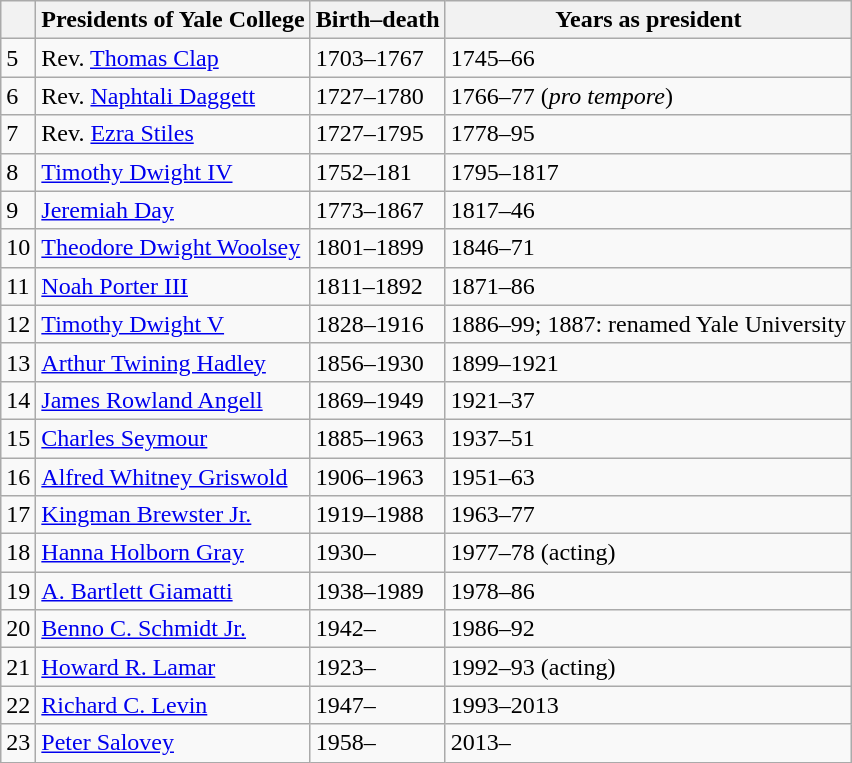<table class="wikitable">
<tr>
<th></th>
<th>Presidents of Yale College</th>
<th>Birth–death</th>
<th>Years as president</th>
</tr>
<tr>
<td>5</td>
<td>Rev. <a href='#'>Thomas Clap</a></td>
<td>1703–1767</td>
<td>1745–66</td>
</tr>
<tr>
<td>6</td>
<td>Rev. <a href='#'>Naphtali Daggett</a></td>
<td>1727–1780</td>
<td>1766–77 (<em>pro tempore</em>)</td>
</tr>
<tr>
<td>7</td>
<td>Rev. <a href='#'>Ezra Stiles</a></td>
<td>1727–1795</td>
<td>1778–95</td>
</tr>
<tr>
<td>8</td>
<td><a href='#'>Timothy Dwight IV</a></td>
<td>1752–181</td>
<td>1795–1817</td>
</tr>
<tr>
<td>9</td>
<td><a href='#'>Jeremiah Day</a></td>
<td>1773–1867</td>
<td>1817–46</td>
</tr>
<tr>
<td>10</td>
<td><a href='#'>Theodore Dwight Woolsey</a></td>
<td>1801–1899</td>
<td>1846–71</td>
</tr>
<tr>
<td>11</td>
<td><a href='#'>Noah Porter III</a></td>
<td>1811–1892</td>
<td>1871–86</td>
</tr>
<tr>
<td>12</td>
<td><a href='#'>Timothy Dwight V</a></td>
<td>1828–1916</td>
<td>1886–99; 1887: renamed Yale University</td>
</tr>
<tr>
<td>13</td>
<td><a href='#'>Arthur Twining Hadley</a></td>
<td>1856–1930</td>
<td>1899–1921</td>
</tr>
<tr>
<td>14</td>
<td><a href='#'>James Rowland Angell</a></td>
<td>1869–1949</td>
<td>1921–37</td>
</tr>
<tr>
<td>15</td>
<td><a href='#'>Charles Seymour</a></td>
<td>1885–1963</td>
<td>1937–51</td>
</tr>
<tr>
<td>16</td>
<td><a href='#'>Alfred Whitney Griswold</a></td>
<td>1906–1963</td>
<td>1951–63</td>
</tr>
<tr>
<td>17</td>
<td><a href='#'>Kingman Brewster Jr.</a></td>
<td>1919–1988</td>
<td>1963–77</td>
</tr>
<tr>
<td>18</td>
<td><a href='#'>Hanna Holborn Gray</a></td>
<td>1930–</td>
<td>1977–78 (acting)</td>
</tr>
<tr>
<td>19</td>
<td><a href='#'>A. Bartlett Giamatti</a></td>
<td>1938–1989</td>
<td>1978–86</td>
</tr>
<tr>
<td>20</td>
<td><a href='#'>Benno C. Schmidt Jr.</a></td>
<td>1942–</td>
<td>1986–92</td>
</tr>
<tr>
<td>21</td>
<td><a href='#'>Howard R. Lamar</a></td>
<td>1923–</td>
<td>1992–93 (acting)</td>
</tr>
<tr>
<td>22</td>
<td><a href='#'>Richard C. Levin</a></td>
<td>1947–</td>
<td>1993–2013</td>
</tr>
<tr>
<td>23</td>
<td><a href='#'>Peter Salovey</a></td>
<td>1958–</td>
<td>2013–</td>
</tr>
</table>
